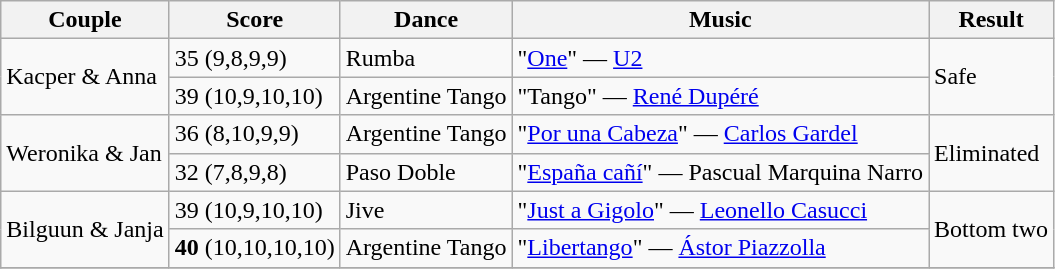<table class="wikitable">
<tr>
<th>Couple</th>
<th>Score</th>
<th>Dance</th>
<th>Music</th>
<th>Result</th>
</tr>
<tr>
<td rowspan="2">Kacper & Anna</td>
<td>35 (9,8,9,9)</td>
<td>Rumba</td>
<td>"<a href='#'>One</a>" — <a href='#'>U2</a></td>
<td rowspan="2">Safe</td>
</tr>
<tr>
<td>39 (10,9,10,10)</td>
<td>Argentine Tango</td>
<td>"Tango" — <a href='#'>René Dupéré</a></td>
</tr>
<tr>
<td rowspan="2">Weronika & Jan</td>
<td>36 (8,10,9,9)</td>
<td>Argentine Tango</td>
<td>"<a href='#'>Por una Cabeza</a>" — <a href='#'>Carlos Gardel</a></td>
<td rowspan="2">Eliminated</td>
</tr>
<tr>
<td>32 (7,8,9,8)</td>
<td>Paso Doble</td>
<td>"<a href='#'>España cañí</a>" — Pascual Marquina Narro</td>
</tr>
<tr>
<td rowspan="2">Bilguun & Janja</td>
<td>39 (10,9,10,10)</td>
<td>Jive</td>
<td>"<a href='#'>Just a Gigolo</a>" — <a href='#'>Leonello Casucci</a></td>
<td rowspan="2">Bottom two</td>
</tr>
<tr>
<td><strong>40</strong> (10,10,10,10)</td>
<td>Argentine Tango</td>
<td>"<a href='#'>Libertango</a>" — <a href='#'>Ástor Piazzolla</a></td>
</tr>
<tr>
</tr>
</table>
